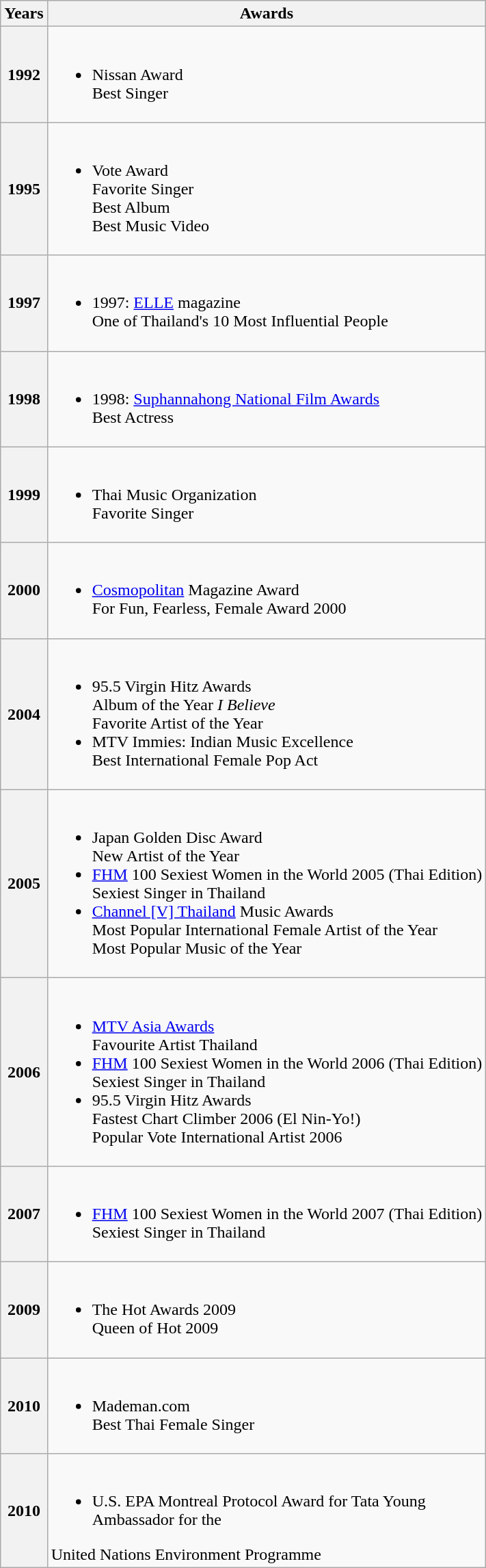<table class="wikitable">
<tr>
<th align="left">Years</th>
<th align="left">Awards</th>
</tr>
<tr>
<th>1992</th>
<td align="left"><br><ul><li>Nissan Award<br>Best Singer</li></ul></td>
</tr>
<tr>
<th>1995</th>
<td align="left"><br><ul><li>Vote Award<br>Favorite Singer<br>Best Album<br>Best Music Video</li></ul></td>
</tr>
<tr>
<th>1997</th>
<td align="left"><br><ul><li>1997: <a href='#'>ELLE</a> magazine<br>One of Thailand's 10 Most Influential People</li></ul></td>
</tr>
<tr>
<th>1998</th>
<td align="left"><br><ul><li>1998: <a href='#'>Suphannahong National Film Awards</a> <br> Best Actress</li></ul></td>
</tr>
<tr>
<th>1999</th>
<td align="left"><br><ul><li>Thai Music Organization<br>Favorite Singer</li></ul></td>
</tr>
<tr>
<th>2000</th>
<td align="left"><br><ul><li><a href='#'>Cosmopolitan</a> Magazine Award<br>For Fun, Fearless, Female Award 2000</li></ul></td>
</tr>
<tr>
<th>2004</th>
<td align="left"><br><ul><li>95.5 Virgin Hitz Awards<br>Album of the Year <em>I Believe</em><br>Favorite Artist of the Year</li><li>MTV Immies: Indian Music Excellence<br>Best International Female Pop Act</li></ul></td>
</tr>
<tr>
<th>2005</th>
<td align="left"><br><ul><li>Japan Golden Disc Award<br>New Artist of the Year</li><li><a href='#'>FHM</a> 100 Sexiest Women in the World 2005 (Thai Edition)<br>Sexiest Singer in Thailand</li><li><a href='#'>Channel [V] Thailand</a> Music Awards<br>Most Popular International Female Artist of the Year<br>Most Popular Music of the Year</li></ul></td>
</tr>
<tr>
<th>2006</th>
<td align="left"><br><ul><li><a href='#'>MTV Asia Awards</a><br>Favourite Artist Thailand</li><li><a href='#'>FHM</a> 100 Sexiest Women in the World 2006 (Thai Edition)<br>Sexiest Singer in Thailand</li><li>95.5 Virgin Hitz Awards<br>Fastest Chart Climber 2006 (El Nin-Yo!)<br>Popular Vote International Artist 2006</li></ul></td>
</tr>
<tr>
<th>2007</th>
<td align="left"><br><ul><li><a href='#'>FHM</a> 100 Sexiest Women in the World 2007 (Thai Edition)<br>Sexiest Singer in Thailand</li></ul></td>
</tr>
<tr>
<th>2009</th>
<td align="left"><br><ul><li>The Hot Awards 2009<br>Queen of Hot 2009</li></ul></td>
</tr>
<tr>
<th>2010</th>
<td align="left"><br><ul><li>Mademan.com<br>Best Thai Female Singer</li></ul></td>
</tr>
<tr>
<th>2010</th>
<td align="left"><br><ul><li>U.S. EPA Montreal Protocol Award for Tata Young<br>Ambassador for the</li></ul>United Nations Environment Programme</td>
</tr>
</table>
